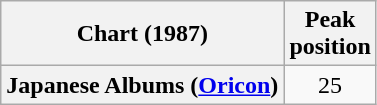<table class="wikitable plainrowheaders" style="text-align:center">
<tr>
<th scope="col">Chart (1987)</th>
<th scope="col">Peak<br> position</th>
</tr>
<tr>
<th scope="row">Japanese Albums (<a href='#'>Oricon</a>)</th>
<td>25</td>
</tr>
</table>
